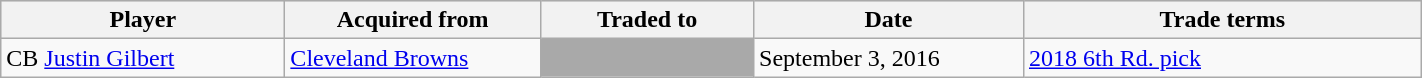<table class="wikitable" style="width:75%;">
<tr style="text-align:center; background:#ddd;">
<th style="width:20%;">Player</th>
<th style="width:18%;">Acquired from</th>
<th style="width:15%;">Traded to</th>
<th style="width:19%;">Date</th>
<th style="width:28%;">Trade terms</th>
</tr>
<tr>
<td>CB <a href='#'>Justin Gilbert</a></td>
<td><a href='#'>Cleveland Browns</a></td>
<td style="background:darkgray;"></td>
<td>September 3, 2016</td>
<td><a href='#'>2018 6th Rd. pick</a></td>
</tr>
</table>
